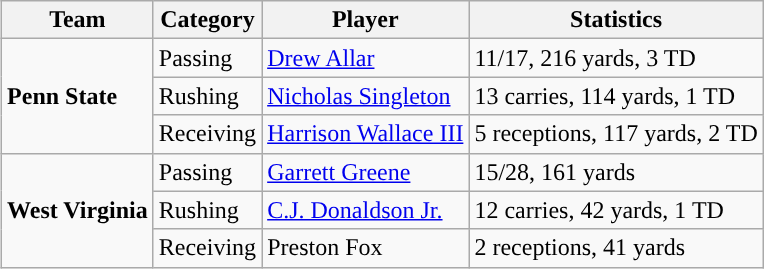<table class="wikitable" style="float: right;">
<tr>
<th>Team</th>
<th>Category</th>
<th>Player</th>
<th>Statistics</th>
</tr>
<tr>
<td rowspan=3><strong>Penn State</strong></td>
<td>Passing</td>
<td><a href='#'>Drew Allar</a></td>
<td>11/17,  216 yards, 3 TD</td>
</tr>
<tr>
<td>Rushing</td>
<td><a href='#'>Nicholas Singleton</a></td>
<td>13 carries, 114 yards, 1 TD</td>
</tr>
<tr>
<td>Receiving</td>
<td><a href='#'>Harrison Wallace III</a></td>
<td>5 receptions, 117 yards, 2 TD</td>
</tr>
<tr>
<td rowspan=3><strong>West Virginia</strong></td>
<td>Passing</td>
<td><a href='#'>Garrett Greene</a></td>
<td>15/28, 161 yards</td>
</tr>
<tr>
<td>Rushing</td>
<td><a href='#'>C.J. Donaldson Jr.</a></td>
<td>12 carries, 42 yards, 1 TD</td>
</tr>
<tr>
<td>Receiving</td>
<td>Preston Fox</td>
<td>2 receptions, 41 yards</td>
</tr>
</table>
